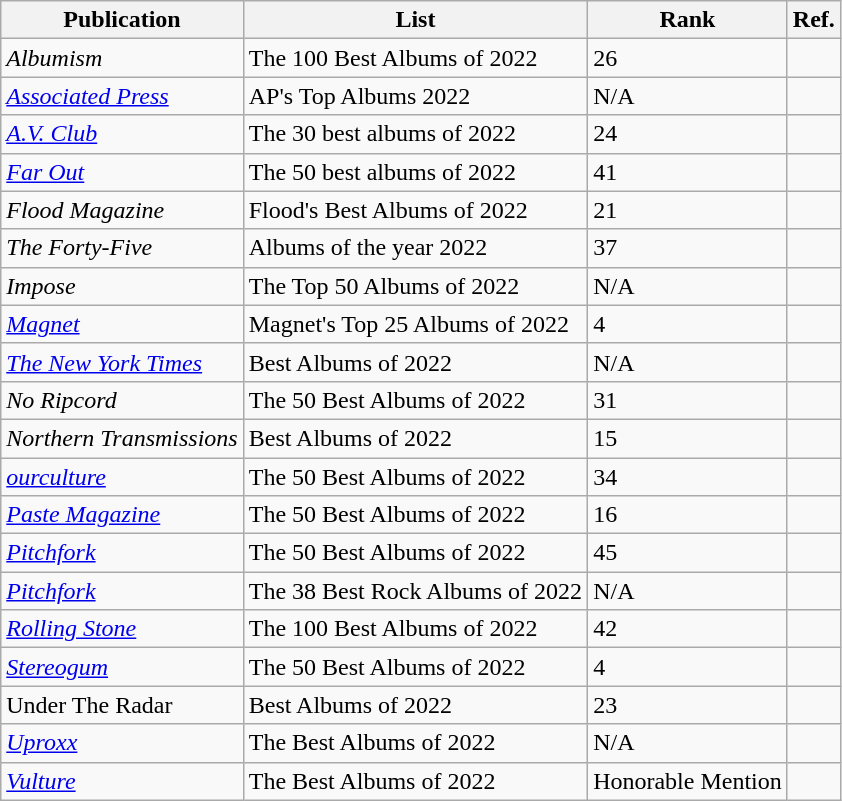<table class="wikitable">
<tr>
<th>Publication</th>
<th>List</th>
<th>Rank</th>
<th>Ref.</th>
</tr>
<tr>
<td><em>Albumism</em></td>
<td>The 100 Best Albums of 2022</td>
<td>26</td>
<td></td>
</tr>
<tr>
<td><em><a href='#'>Associated Press</a></em></td>
<td>AP's Top Albums 2022</td>
<td>N/A</td>
<td></td>
</tr>
<tr>
<td><a href='#'><em>A.V. Club</em></a></td>
<td>The 30 best albums of 2022</td>
<td>24</td>
<td></td>
</tr>
<tr>
<td><em><a href='#'>Far Out</a></em></td>
<td>The 50 best albums of 2022</td>
<td>41</td>
<td></td>
</tr>
<tr>
<td><em>Flood Magazine</em></td>
<td>Flood's Best Albums of 2022</td>
<td>21</td>
<td></td>
</tr>
<tr>
<td><em>The Forty-Five</em></td>
<td>Albums of the year 2022</td>
<td>37</td>
<td></td>
</tr>
<tr>
<td><em>Impose</em></td>
<td>The Top 50 Albums of 2022</td>
<td>N/A</td>
<td></td>
</tr>
<tr>
<td><em><a href='#'>Magnet</a></em></td>
<td>Magnet's Top 25 Albums of 2022</td>
<td>4</td>
<td></td>
</tr>
<tr>
<td><em><a href='#'>The New York Times</a></em></td>
<td>Best Albums of 2022</td>
<td>N/A</td>
<td></td>
</tr>
<tr>
<td><em>No Ripcord</em></td>
<td>The 50 Best Albums of 2022</td>
<td>31</td>
<td></td>
</tr>
<tr>
<td><em>Northern Transmissions</em></td>
<td>Best Albums of 2022</td>
<td>15</td>
<td></td>
</tr>
<tr>
<td><em><a href='#'>ourculture</a></em></td>
<td>The 50 Best Albums of 2022</td>
<td>34</td>
<td></td>
</tr>
<tr>
<td><em><a href='#'>Paste Magazine</a></em></td>
<td>The 50 Best Albums of 2022</td>
<td>16</td>
<td></td>
</tr>
<tr>
<td><em><a href='#'>Pitchfork</a></em></td>
<td>The 50 Best Albums of 2022</td>
<td>45</td>
<td></td>
</tr>
<tr>
<td><em><a href='#'>Pitchfork</a></em></td>
<td>The 38 Best Rock Albums of 2022</td>
<td>N/A</td>
<td></td>
</tr>
<tr>
<td><em><a href='#'>Rolling Stone</a></em></td>
<td>The 100 Best Albums of 2022</td>
<td>42</td>
<td></td>
</tr>
<tr>
<td><em><a href='#'>Stereogum</a></em></td>
<td>The 50 Best Albums of 2022</td>
<td>4</td>
<td></td>
</tr>
<tr>
<td>Under The Radar</td>
<td>Best Albums of 2022</td>
<td>23</td>
<td></td>
</tr>
<tr>
<td><em><a href='#'>Uproxx</a></em></td>
<td>The Best Albums of 2022</td>
<td>N/A</td>
<td></td>
</tr>
<tr>
<td><em><a href='#'>Vulture</a></em></td>
<td>The Best Albums of 2022</td>
<td>Honorable Mention</td>
<td></td>
</tr>
</table>
